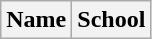<table class="wikitable">
<tr>
<th>Name</th>
<th>School</th>
</tr>
</table>
